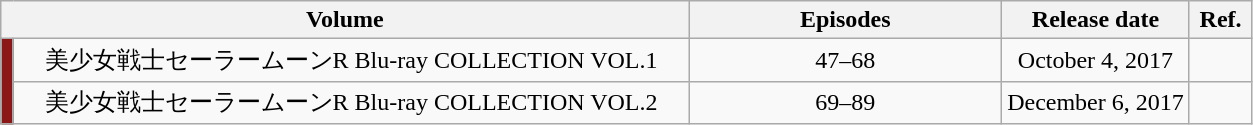<table class="wikitable" style="text-align: center;">
<tr>
<th colspan="2">Volume</th>
<th width="25%">Episodes</th>
<th width="15%">Release date</th>
<th width="5%">Ref.</th>
</tr>
<tr>
<td rowspan="2" width="1%" style="background: #8C1717;"></td>
<td>美少女戦士セーラームーンR Blu-ray COLLECTION VOL.1</td>
<td>47–68</td>
<td>October 4, 2017</td>
<td></td>
</tr>
<tr>
<td>美少女戦士セーラームーンR Blu-ray COLLECTION VOL.2</td>
<td>69–89</td>
<td>December 6, 2017</td>
<td></td>
</tr>
</table>
